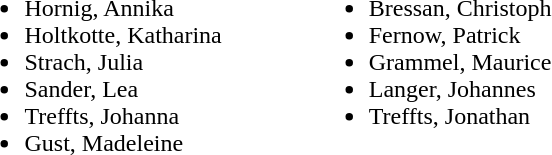<table>
<tr>
<td valign="top"><br><ul><li> Hornig, Annika</li><li> Holtkotte, Katharina</li><li> Strach, Julia</li><li> Sander, Lea</li><li> Treffts, Johanna</li><li> Gust, Madeleine</li></ul></td>
<td width="50"> </td>
<td valign="top"><br><ul><li> Bressan, Christoph</li><li> Fernow, Patrick</li><li> Grammel, Maurice</li><li> Langer, Johannes</li><li> Treffts, Jonathan</li></ul></td>
<td width="50"> </td>
<td valign="top"></td>
</tr>
</table>
